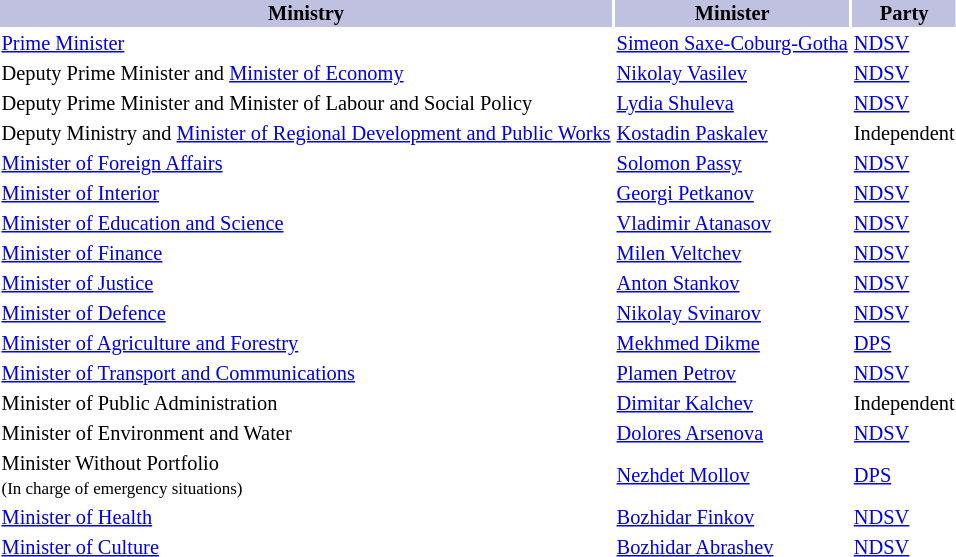<table class="toccolours" style="margin-bottom: 1em; font-size: 85%;">
<tr bgcolor="C0C0E0">
<th>Ministry</th>
<th>Minister</th>
<th>Party</th>
</tr>
<tr>
<td><a href='#'>Prime Minister</a></td>
<td><a href='#'>Simeon Saxe-Coburg-Gotha</a></td>
<td><a href='#'>NDSV</a></td>
</tr>
<tr>
<td>Deputy Prime Minister and <a href='#'>Minister of Economy</a></td>
<td><a href='#'>Nikolay Vasilev</a></td>
<td><a href='#'>NDSV</a></td>
</tr>
<tr>
<td>Deputy Prime Minister and Minister of Labour and Social Policy</td>
<td><a href='#'>Lydia Shuleva</a></td>
<td><a href='#'>NDSV</a></td>
</tr>
<tr>
<td>Deputy Ministry and <a href='#'>Minister of Regional Development and Public Works</a></td>
<td><a href='#'>Kostadin Paskalev</a></td>
<td>Independent</td>
</tr>
<tr>
<td><a href='#'>Minister of Foreign Affairs</a></td>
<td><a href='#'>Solomon Passy</a></td>
<td><a href='#'>NDSV</a></td>
</tr>
<tr>
<td><a href='#'>Minister of Interior</a></td>
<td><a href='#'>Georgi Petkanov</a></td>
<td><a href='#'>NDSV</a></td>
</tr>
<tr>
<td><a href='#'>Minister of Education and Science</a></td>
<td><a href='#'>Vladimir Atanasov</a></td>
<td><a href='#'>NDSV</a></td>
</tr>
<tr>
<td><a href='#'>Minister of Finance</a></td>
<td><a href='#'>Milen Veltchev</a></td>
<td><a href='#'>NDSV</a></td>
</tr>
<tr>
<td><a href='#'>Minister of Justice</a></td>
<td><a href='#'>Anton Stankov</a></td>
<td><a href='#'>NDSV</a></td>
</tr>
<tr>
<td><a href='#'>Minister of Defence</a></td>
<td><a href='#'>Nikolay Svinarov</a></td>
<td><a href='#'>NDSV</a></td>
</tr>
<tr>
<td><a href='#'>Minister of Agriculture and Forestry</a></td>
<td><a href='#'>Mekhmed Dikme</a></td>
<td><a href='#'>DPS</a></td>
</tr>
<tr>
<td><a href='#'>Minister of Transport and Communications</a></td>
<td><a href='#'>Plamen Petrov</a></td>
<td><a href='#'>NDSV</a></td>
</tr>
<tr>
<td>Minister of Public Administration</td>
<td><a href='#'>Dimitar Kalchev</a></td>
<td>Independent</td>
</tr>
<tr>
<td>Minister of Environment and Water</td>
<td><a href='#'>Dolores Arsenova</a></td>
<td><a href='#'>NDSV</a></td>
</tr>
<tr>
<td>Minister Without Portfolio<br><small>(In charge of emergency situations)</small></td>
<td><a href='#'>Nezhdet Mollov</a></td>
<td><a href='#'>DPS</a></td>
</tr>
<tr>
<td><a href='#'>Minister of Health</a></td>
<td><a href='#'>Bozhidar Finkov</a></td>
<td><a href='#'>NDSV</a></td>
</tr>
<tr>
<td><a href='#'>Minister of Culture</a></td>
<td><a href='#'>Bozhidar Abrashev</a></td>
<td><a href='#'>NDSV</a></td>
</tr>
<tr>
</tr>
</table>
